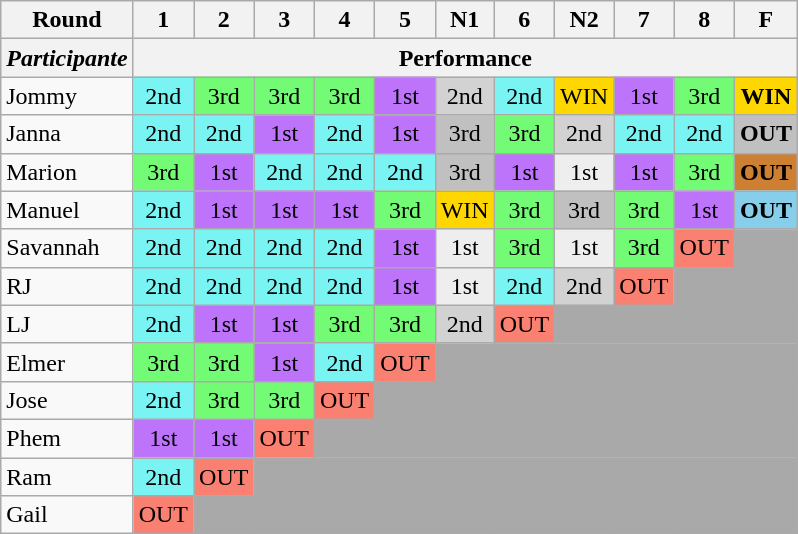<table class="wikitable">
<tr>
<th>Round</th>
<th>1</th>
<th>2</th>
<th>3</th>
<th>4</th>
<th>5</th>
<th>N1</th>
<th>6</th>
<th>N2</th>
<th>7</th>
<th>8</th>
<th>F</th>
</tr>
<tr>
<th><em>Participante</em></th>
<th colspan="11">Performance</th>
</tr>
<tr>
<td>Jommy</td>
<td style="background:#7AF3F3; text-align:center">2nd</td>
<td style="background:#73FB76; text-align:center">3rd</td>
<td style="background:#73FB76; text-align:center">3rd</td>
<td style="background:#73FB76; text-align:center">3rd</td>
<td style="background:#BD74FA; text-align:center">1st</td>
<td style="background:#D2D2D2; text-align:center">2nd</td>
<td style="background:#7AF3F3; text-align:center">2nd</td>
<td style="background:gold; text-align:center">WIN</td>
<td style="background:#BD74FA; text-align:center">1st</td>
<td style="background:#73FB76; text-align:center">3rd</td>
<td style="background:gold; text-align:center"><strong>WIN</strong></td>
</tr>
<tr>
<td>Janna</td>
<td style="background:#7AF3F3; text-align:center">2nd</td>
<td style="background:#7AF3F3; text-align:center">2nd</td>
<td style="background:#BD74FA; text-align:center">1st</td>
<td style="background:#7AF3F3; text-align:center">2nd</td>
<td style="background:#BD74FA; text-align:center">1st</td>
<td style="background:silver; text-align:center">3rd</td>
<td style="background:#73FB76; text-align:center">3rd</td>
<td style="background:#D2D2D2; text-align:center">2nd</td>
<td style="background:#7AF3F3; text-align:center">2nd</td>
<td style="background:#7AF3F3; text-align:center">2nd</td>
<td style="background:silver; text-align:center"><strong>OUT</strong></td>
</tr>
<tr>
<td>Marion</td>
<td style="background:#73FB76; text-align:center">3rd</td>
<td style="background:#BD74FA; text-align:center">1st</td>
<td style="background:#7AF3F3; text-align:center">2nd</td>
<td style="background:#7AF3F3; text-align:center">2nd</td>
<td style="background:#7AF3F3; text-align:center">2nd</td>
<td style="background:silver; text-align:center">3rd</td>
<td style="background:#BD74FA; text-align:center">1st</td>
<td style="background:#eee; text-align:center;">1st</td>
<td style="background:#BD74FA; text-align:center">1st</td>
<td style="background:#73FB76; text-align:center">3rd</td>
<td style="background:#CD7F32; text-align:center"><strong>OUT</strong></td>
</tr>
<tr>
<td>Manuel</td>
<td style="background:#7AF3F3; text-align:center">2nd</td>
<td style="background:#BD74FA; text-align:center">1st</td>
<td style="background:#BD74FA; text-align:center">1st</td>
<td style="background:#BD74FA; text-align:center">1st</td>
<td style="background:#73FB76; text-align:center">3rd</td>
<td style="background:gold; text-align:center">WIN</td>
<td style="background:#73FB76; text-align:center">3rd</td>
<td style="background:silver; text-align:center">3rd</td>
<td style="background:#73FB76; text-align:center">3rd</td>
<td style="background:#BD74FA; text-align:center">1st</td>
<td style="background:skyblue; text-align:center"><strong>OUT</strong></td>
</tr>
<tr>
<td>Savannah</td>
<td style="background:#7AF3F3; text-align:center">2nd</td>
<td style="background:#7AF3F3; text-align:center">2nd</td>
<td style="background:#7AF3F3; text-align:center">2nd</td>
<td style="background:#7AF3F3; text-align:center">2nd</td>
<td style="background:#BD74FA; text-align:center">1st</td>
<td style="background:#eee; text-align:center;">1st</td>
<td style="background:#73FB76; text-align:center">3rd</td>
<td style="background:#eee; text-align:center;">1st</td>
<td style="background:#73FB76; text-align:center">3rd</td>
<td style="background:salmon; text-align:center;">OUT</td>
<td style="background:darkgrey; text-align:center;"> </td>
</tr>
<tr>
<td>RJ</td>
<td style="background:#7AF3F3; text-align:center">2nd</td>
<td style="background:#7AF3F3; text-align:center">2nd</td>
<td style="background:#7AF3F3; text-align:center">2nd</td>
<td style="background:#7AF3F3; text-align:center">2nd</td>
<td style="background:#BD74FA; text-align:center">1st</td>
<td style="background:#eee; text-align:center;">1st</td>
<td style="background:#7AF3F3; text-align:center">2nd</td>
<td style="background:#D2D2D2; text-align:center">2nd</td>
<td style="background:salmon; text-align:center;">OUT</td>
<td style="background:darkgrey; text-align:center;" colspan="3"> </td>
</tr>
<tr>
<td>LJ</td>
<td style="background:#7AF3F3; text-align:center">2nd</td>
<td style="background:#BD74FA; text-align:center">1st</td>
<td style="background:#BD74FA; text-align:center">1st</td>
<td style="background:#73FB76; text-align:center">3rd</td>
<td style="background:#73FB76; text-align:center">3rd</td>
<td style="background:#D2D2D2; text-align:center">2nd</td>
<td style="background:salmon; text-align:center;">OUT</td>
<td style="background:darkgrey; text-align:center;" colspan="5"> </td>
</tr>
<tr>
<td>Elmer</td>
<td style="background:#73FB76; text-align:center">3rd</td>
<td style="background:#73FB76; text-align:center">3rd</td>
<td style="background:#BD74FA; text-align:center">1st</td>
<td style="background:#7AF3F3; text-align:center">2nd</td>
<td style="background:salmon; text-align:center;">OUT</td>
<td style="background:darkgrey; text-align:center;" colspan="7"> </td>
</tr>
<tr>
<td>Jose</td>
<td style="background:#7AF3F3; text-align:center">2nd</td>
<td style="background:#73FB76; text-align:center">3rd</td>
<td style="background:#73FB76; text-align:center">3rd</td>
<td style="background:salmon; text-align:center;">OUT</td>
<td style="background:darkgrey; text-align:center;" colspan="8"> </td>
</tr>
<tr>
<td>Phem</td>
<td style="background:#BD74FA; text-align:center">1st</td>
<td style="background:#BD74FA; text-align:center">1st</td>
<td style="background:salmon; text-align:center;">OUT</td>
<td style="background:darkgrey; text-align:center;" colspan="9"> </td>
</tr>
<tr>
<td>Ram</td>
<td style="background:#7AF3F3; text-align:center">2nd</td>
<td style="background:salmon; text-align:center;">OUT</td>
<td style="background:darkgrey; text-align:center;" colspan="10"> </td>
</tr>
<tr>
<td>Gail</td>
<td style="background:salmon; text-align:center;">OUT</td>
<td style="background:darkgrey; text-align:center;" colspan="11"> </td>
</tr>
</table>
